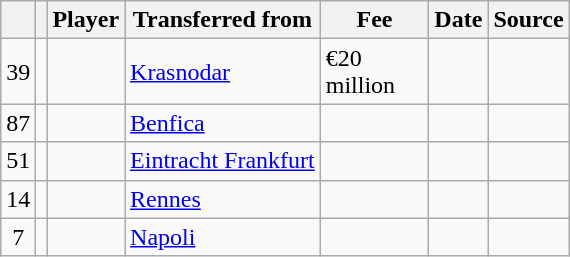<table class="wikitable plainrowheaders sortable">
<tr>
<th></th>
<th></th>
<th scope="col">Player</th>
<th>Transferred from</th>
<th style="width: 65px;">Fee</th>
<th scope="col">Date</th>
<th scope="col">Source</th>
</tr>
<tr>
<td align="center">39</td>
<td align="center"></td>
<td></td>
<td> <a href='#'>Krasnodar</a></td>
<td>€20 million</td>
<td></td>
<td></td>
</tr>
<tr>
<td align="center">87</td>
<td align="center"></td>
<td></td>
<td> <a href='#'>Benfica</a></td>
<td></td>
<td></td>
<td></td>
</tr>
<tr>
<td align="center">51</td>
<td align="center"></td>
<td></td>
<td> <a href='#'>Eintracht Frankfurt</a></td>
<td></td>
<td></td>
<td></td>
</tr>
<tr>
<td align="center">14</td>
<td align="center"></td>
<td></td>
<td> <a href='#'>Rennes</a></td>
<td></td>
<td></td>
<td></td>
</tr>
<tr>
<td align="center">7</td>
<td align="center"></td>
<td></td>
<td> <a href='#'>Napoli</a></td>
<td></td>
<td></td>
<td></td>
</tr>
</table>
